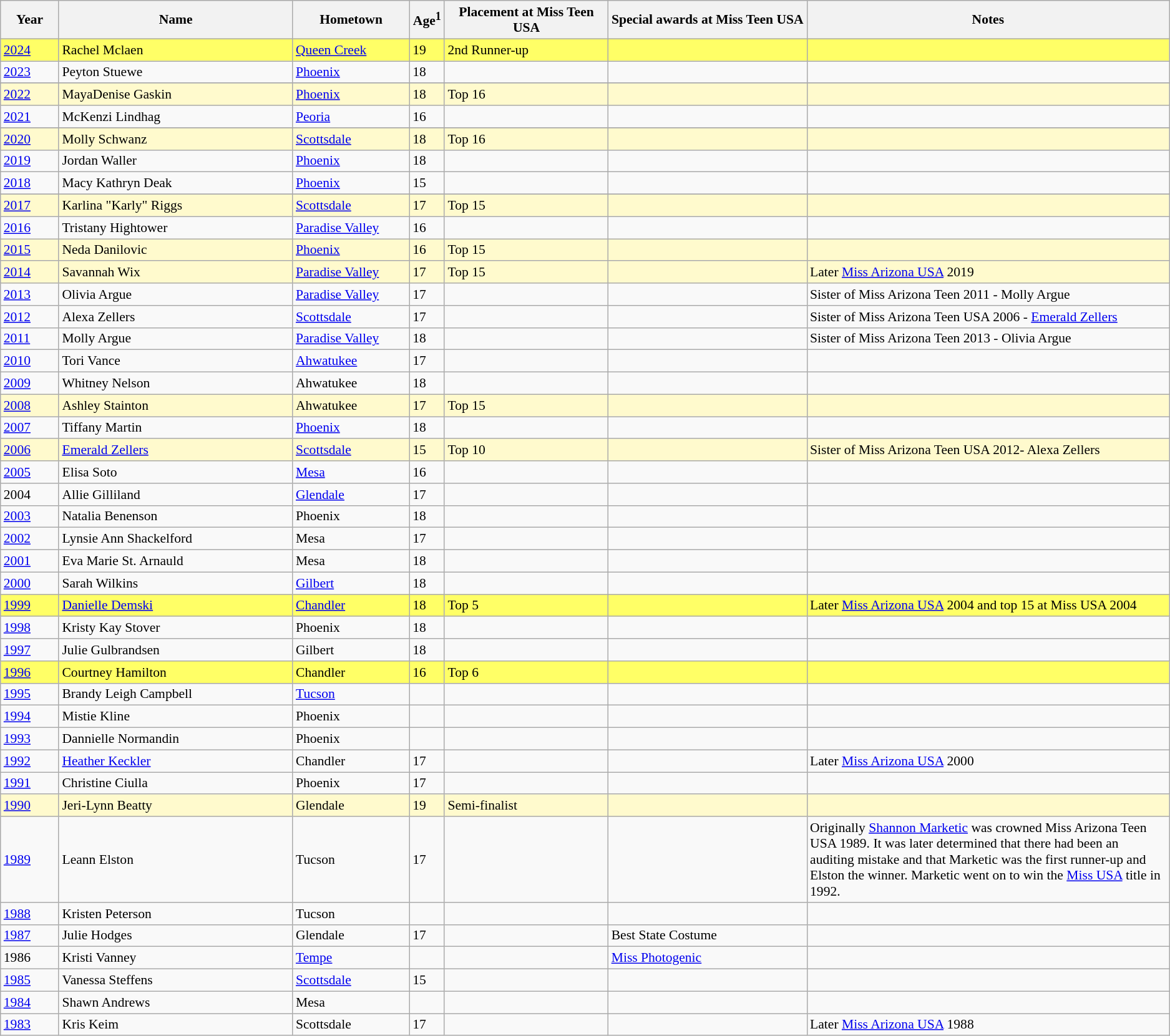<table class="wikitable"style="font-size:90%;">
<tr bgcolor="#efefef">
<th width=5%>Year</th>
<th width=20%>Name</th>
<th width=10%>Hometown</th>
<th width=3%>Age<sup>1</sup></th>
<th width=14%>Placement at Miss Teen USA</th>
<th width=17%>Special awards at Miss Teen  USA</th>
<th width=31%>Notes</th>
</tr>
<tr style="background-color:#FFFF66;">
<td><a href='#'>2024</a></td>
<td>Rachel Mclaen</td>
<td><a href='#'>Queen Creek</a></td>
<td>19</td>
<td>2nd Runner-up</td>
<td></td>
<td></td>
</tr>
<tr>
<td><a href='#'>2023</a></td>
<td>Peyton Stuewe</td>
<td><a href='#'>Phoenix</a></td>
<td>18</td>
<td></td>
<td></td>
<td></td>
</tr>
<tr>
</tr>
<tr style="background-color:#FFFACD;">
<td><a href='#'>2022</a></td>
<td>MayaDenise Gaskin</td>
<td><a href='#'>Phoenix</a></td>
<td>18</td>
<td>Top 16</td>
<td></td>
<td></td>
</tr>
<tr>
<td><a href='#'>2021</a></td>
<td>McKenzi Lindhag</td>
<td><a href='#'>Peoria</a></td>
<td>16</td>
<td></td>
<td></td>
<td></td>
</tr>
<tr>
</tr>
<tr style="background-color:#FFFACD;">
<td><a href='#'>2020</a></td>
<td>Molly Schwanz</td>
<td><a href='#'>Scottsdale</a></td>
<td>18</td>
<td>Top 16</td>
<td></td>
<td></td>
</tr>
<tr>
<td><a href='#'>2019</a></td>
<td>Jordan Waller</td>
<td><a href='#'>Phoenix</a></td>
<td>18</td>
<td></td>
<td></td>
<td></td>
</tr>
<tr>
<td><a href='#'>2018</a></td>
<td>Macy Kathryn Deak</td>
<td><a href='#'>Phoenix</a></td>
<td>15</td>
<td></td>
<td></td>
<td></td>
</tr>
<tr>
</tr>
<tr>
</tr>
<tr style="background-color:#FFFACD;">
<td><a href='#'>2017</a></td>
<td>Karlina "Karly" Riggs</td>
<td><a href='#'>Scottsdale</a></td>
<td>17</td>
<td>Top 15</td>
<td></td>
<td></td>
</tr>
<tr>
<td><a href='#'>2016</a></td>
<td>Tristany Hightower</td>
<td><a href='#'>Paradise Valley</a></td>
<td>16</td>
<td></td>
<td></td>
<td></td>
</tr>
<tr style="background-color:#FFFACD;">
<td><a href='#'>2015</a></td>
<td>Neda Danilovic</td>
<td><a href='#'>Phoenix</a></td>
<td>16</td>
<td>Top 15</td>
<td></td>
<td></td>
</tr>
<tr style="background-color:#FFFACD;">
<td><a href='#'>2014</a></td>
<td>Savannah Wix</td>
<td><a href='#'>Paradise Valley</a></td>
<td>17</td>
<td>Top 15</td>
<td></td>
<td>Later <a href='#'>Miss Arizona USA</a> 2019</td>
</tr>
<tr>
<td><a href='#'>2013</a></td>
<td>Olivia Argue</td>
<td><a href='#'>Paradise Valley</a></td>
<td>17</td>
<td></td>
<td></td>
<td>Sister of Miss Arizona Teen 2011 - Molly Argue</td>
</tr>
<tr>
<td><a href='#'>2012</a></td>
<td>Alexa Zellers</td>
<td><a href='#'>Scottsdale</a></td>
<td>17</td>
<td></td>
<td></td>
<td>Sister of Miss Arizona Teen USA 2006 - <a href='#'>Emerald Zellers</a></td>
</tr>
<tr>
<td><a href='#'>2011</a></td>
<td>Molly Argue</td>
<td><a href='#'>Paradise Valley</a></td>
<td>18</td>
<td></td>
<td></td>
<td>Sister of Miss Arizona Teen 2013 - Olivia Argue</td>
</tr>
<tr>
<td><a href='#'>2010</a></td>
<td>Tori Vance</td>
<td><a href='#'>Ahwatukee</a></td>
<td>17</td>
<td></td>
<td></td>
<td></td>
</tr>
<tr>
<td><a href='#'>2009</a></td>
<td>Whitney Nelson</td>
<td>Ahwatukee</td>
<td>18</td>
<td></td>
<td></td>
<td></td>
</tr>
<tr style="background-color:#FFFACD;">
<td><a href='#'>2008</a></td>
<td>Ashley Stainton</td>
<td>Ahwatukee</td>
<td>17</td>
<td>Top 15</td>
<td></td>
<td></td>
</tr>
<tr>
<td><a href='#'>2007</a></td>
<td>Tiffany Martin</td>
<td><a href='#'>Phoenix</a></td>
<td>18</td>
<td></td>
<td></td>
<td></td>
</tr>
<tr style="background-color:#FFFACD;">
<td><a href='#'>2006</a></td>
<td><a href='#'>Emerald Zellers</a></td>
<td><a href='#'>Scottsdale</a></td>
<td>15</td>
<td>Top 10</td>
<td></td>
<td>Sister of Miss Arizona Teen USA 2012- Alexa Zellers</td>
</tr>
<tr>
<td><a href='#'>2005</a></td>
<td>Elisa Soto</td>
<td><a href='#'>Mesa</a></td>
<td>16</td>
<td></td>
<td></td>
<td></td>
</tr>
<tr>
<td>2004</td>
<td>Allie Gilliland</td>
<td><a href='#'>Glendale</a></td>
<td>17</td>
<td></td>
<td></td>
<td></td>
</tr>
<tr>
<td><a href='#'>2003</a></td>
<td>Natalia Benenson</td>
<td>Phoenix</td>
<td>18</td>
<td></td>
<td></td>
<td></td>
</tr>
<tr>
<td><a href='#'>2002</a></td>
<td>Lynsie Ann Shackelford</td>
<td>Mesa</td>
<td>17</td>
<td></td>
<td></td>
<td></td>
</tr>
<tr>
<td><a href='#'>2001</a></td>
<td>Eva Marie St. Arnauld</td>
<td>Mesa</td>
<td>18</td>
<td></td>
<td></td>
<td></td>
</tr>
<tr>
<td><a href='#'>2000</a></td>
<td>Sarah Wilkins</td>
<td><a href='#'>Gilbert</a></td>
<td>18</td>
<td></td>
<td></td>
<td></td>
</tr>
<tr style="background-color:#FFFF66;">
<td><a href='#'>1999</a></td>
<td><a href='#'>Danielle Demski</a></td>
<td><a href='#'>Chandler</a></td>
<td>18</td>
<td>Top 5</td>
<td></td>
<td>Later <a href='#'>Miss Arizona USA</a> 2004 and top 15 at Miss USA 2004</td>
</tr>
<tr>
<td><a href='#'>1998</a></td>
<td>Kristy Kay Stover</td>
<td>Phoenix</td>
<td>18</td>
<td></td>
<td></td>
<td></td>
</tr>
<tr>
<td><a href='#'>1997</a></td>
<td>Julie Gulbrandsen</td>
<td>Gilbert</td>
<td>18</td>
<td></td>
<td></td>
<td></td>
</tr>
<tr style="background-color:#FFFF66;">
<td><a href='#'>1996</a></td>
<td>Courtney Hamilton</td>
<td>Chandler</td>
<td>16</td>
<td>Top 6</td>
<td></td>
<td></td>
</tr>
<tr>
<td><a href='#'>1995</a></td>
<td>Brandy Leigh Campbell</td>
<td><a href='#'>Tucson</a></td>
<td></td>
<td></td>
<td></td>
<td></td>
</tr>
<tr>
<td><a href='#'>1994</a></td>
<td>Mistie Kline</td>
<td>Phoenix</td>
<td></td>
<td></td>
<td></td>
<td></td>
</tr>
<tr>
<td><a href='#'>1993</a></td>
<td>Dannielle Normandin</td>
<td>Phoenix</td>
<td></td>
<td></td>
<td></td>
<td></td>
</tr>
<tr>
<td><a href='#'>1992</a></td>
<td><a href='#'>Heather Keckler</a></td>
<td>Chandler</td>
<td>17</td>
<td></td>
<td></td>
<td>Later <a href='#'>Miss Arizona USA</a> 2000</td>
</tr>
<tr>
<td><a href='#'>1991</a></td>
<td>Christine Ciulla</td>
<td>Phoenix</td>
<td>17</td>
<td></td>
<td></td>
<td></td>
</tr>
<tr style="background-color:#FFFACD;">
<td><a href='#'>1990</a></td>
<td>Jeri-Lynn Beatty</td>
<td>Glendale</td>
<td>19</td>
<td>Semi-finalist</td>
<td></td>
<td></td>
</tr>
<tr>
<td><a href='#'>1989</a></td>
<td>Leann Elston</td>
<td>Tucson</td>
<td>17</td>
<td></td>
<td></td>
<td>Originally <a href='#'>Shannon Marketic</a> was crowned Miss Arizona Teen USA 1989.  It was later determined that there had been an auditing mistake and that Marketic was the first runner-up and Elston the winner.  Marketic went on to win the <a href='#'>Miss USA</a> title in 1992.</td>
</tr>
<tr>
<td><a href='#'>1988</a></td>
<td>Kristen Peterson</td>
<td>Tucson</td>
<td></td>
<td></td>
<td></td>
<td></td>
</tr>
<tr>
<td><a href='#'>1987</a></td>
<td>Julie Hodges</td>
<td>Glendale</td>
<td>17</td>
<td></td>
<td>Best State Costume</td>
<td></td>
</tr>
<tr>
<td>1986</td>
<td>Kristi Vanney</td>
<td><a href='#'>Tempe</a></td>
<td></td>
<td></td>
<td><a href='#'>Miss Photogenic</a></td>
<td></td>
</tr>
<tr>
<td><a href='#'>1985</a></td>
<td>Vanessa Steffens</td>
<td><a href='#'>Scottsdale</a></td>
<td>15</td>
<td></td>
<td></td>
<td></td>
</tr>
<tr>
<td><a href='#'>1984</a></td>
<td>Shawn Andrews</td>
<td>Mesa</td>
<td></td>
<td></td>
<td></td>
<td></td>
</tr>
<tr>
<td><a href='#'>1983</a></td>
<td>Kris Keim</td>
<td>Scottsdale</td>
<td>17</td>
<td></td>
<td></td>
<td>Later <a href='#'>Miss Arizona USA</a> 1988</td>
</tr>
</table>
